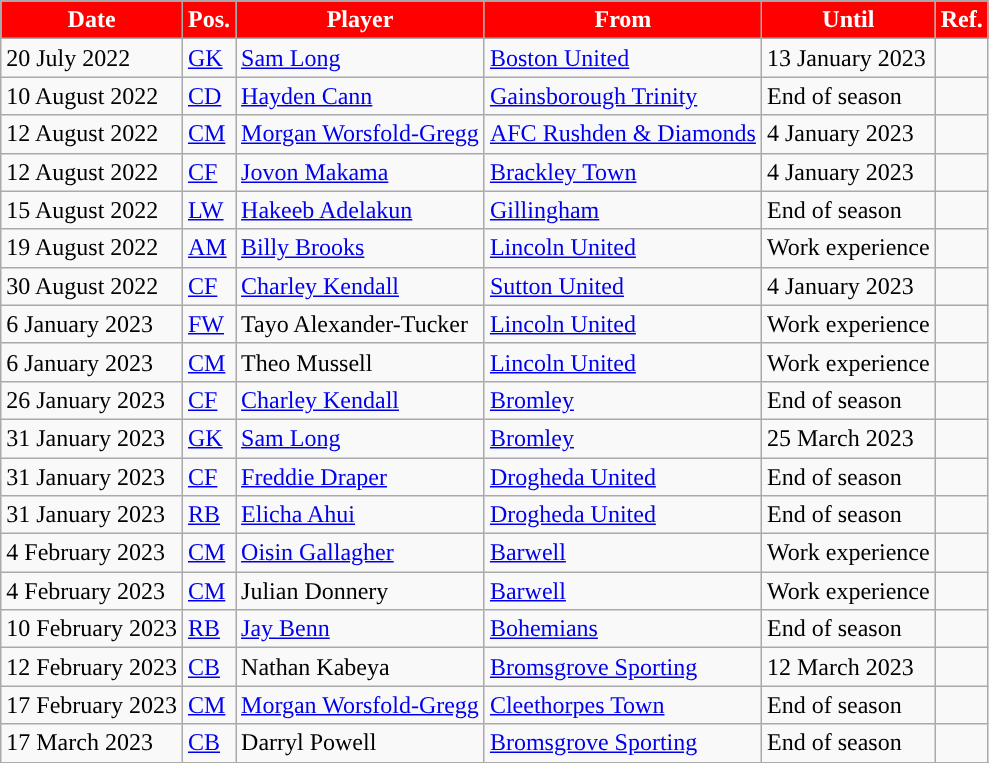<table class="wikitable plainrowheaders sortable">
<tr>
<th style="background:#FF0000; color:#ffffff; ">Date</th>
<th style="background:#FF0000; color:#ffffff; ">Pos.</th>
<th style="background:#FF0000; color:#ffffff; ">Player</th>
<th style="background:#FF0000; color:#ffffff; ">From</th>
<th style="background:#FF0000; color:#ffffff; ">Until</th>
<th style="background:#FF0000; color:#ffffff; ">Ref.</th>
</tr>
<tr>
<td>20 July 2022</td>
<td><a href='#'>GK</a></td>
<td> <a href='#'>Sam Long</a></td>
<td> <a href='#'>Boston United</a></td>
<td>13 January 2023</td>
<td></td>
</tr>
<tr>
<td>10 August 2022</td>
<td><a href='#'>CD</a></td>
<td> <a href='#'>Hayden Cann</a></td>
<td> <a href='#'>Gainsborough Trinity</a></td>
<td>End of season</td>
<td></td>
</tr>
<tr>
<td>12 August 2022</td>
<td><a href='#'>CM</a></td>
<td> <a href='#'>Morgan Worsfold-Gregg</a></td>
<td> <a href='#'>AFC Rushden & Diamonds</a></td>
<td>4 January 2023</td>
<td></td>
</tr>
<tr>
<td>12 August 2022</td>
<td><a href='#'>CF</a></td>
<td> <a href='#'>Jovon Makama</a></td>
<td> <a href='#'>Brackley Town</a></td>
<td>4 January 2023</td>
<td></td>
</tr>
<tr>
<td>15 August 2022</td>
<td><a href='#'>LW</a></td>
<td> <a href='#'>Hakeeb Adelakun</a></td>
<td> <a href='#'>Gillingham</a></td>
<td>End of season</td>
<td></td>
</tr>
<tr>
<td>19 August 2022</td>
<td><a href='#'>AM</a></td>
<td> <a href='#'>Billy Brooks</a></td>
<td> <a href='#'>Lincoln United</a></td>
<td>Work experience</td>
<td></td>
</tr>
<tr>
<td>30 August 2022</td>
<td><a href='#'>CF</a></td>
<td> <a href='#'>Charley Kendall</a></td>
<td> <a href='#'>Sutton United</a></td>
<td>4 January 2023</td>
<td></td>
</tr>
<tr>
<td>6 January 2023</td>
<td><a href='#'>FW</a></td>
<td> Tayo Alexander-Tucker</td>
<td> <a href='#'>Lincoln United</a></td>
<td>Work experience</td>
<td></td>
</tr>
<tr>
<td>6 January 2023</td>
<td><a href='#'>CM</a></td>
<td> Theo Mussell</td>
<td> <a href='#'>Lincoln United</a></td>
<td>Work experience</td>
<td></td>
</tr>
<tr>
<td>26 January 2023</td>
<td><a href='#'>CF</a></td>
<td> <a href='#'>Charley Kendall</a></td>
<td> <a href='#'>Bromley</a></td>
<td>End of season</td>
<td></td>
</tr>
<tr>
<td>31 January 2023</td>
<td><a href='#'>GK</a></td>
<td> <a href='#'>Sam Long</a></td>
<td> <a href='#'>Bromley</a></td>
<td>25 March 2023</td>
<td></td>
</tr>
<tr>
<td>31 January 2023</td>
<td><a href='#'>CF</a></td>
<td> <a href='#'>Freddie Draper</a></td>
<td> <a href='#'>Drogheda United</a></td>
<td>End of season</td>
<td></td>
</tr>
<tr>
<td>31 January 2023</td>
<td><a href='#'>RB</a></td>
<td> <a href='#'>Elicha Ahui</a></td>
<td> <a href='#'>Drogheda United</a></td>
<td>End of season</td>
<td></td>
</tr>
<tr>
<td>4 February 2023</td>
<td><a href='#'>CM</a></td>
<td> <a href='#'>Oisin Gallagher</a></td>
<td> <a href='#'>Barwell</a></td>
<td>Work experience</td>
<td></td>
</tr>
<tr>
<td>4 February 2023</td>
<td><a href='#'>CM</a></td>
<td> Julian Donnery</td>
<td> <a href='#'>Barwell</a></td>
<td>Work experience</td>
<td></td>
</tr>
<tr>
<td>10 February 2023</td>
<td><a href='#'>RB</a></td>
<td> <a href='#'>Jay Benn</a></td>
<td> <a href='#'>Bohemians</a></td>
<td>End of season</td>
<td></td>
</tr>
<tr>
<td>12 February 2023</td>
<td><a href='#'>CB</a></td>
<td> Nathan Kabeya</td>
<td> <a href='#'>Bromsgrove Sporting</a></td>
<td>12 March 2023</td>
<td></td>
</tr>
<tr>
<td>17 February 2023</td>
<td><a href='#'>CM</a></td>
<td> <a href='#'>Morgan Worsfold-Gregg</a></td>
<td> <a href='#'>Cleethorpes Town</a></td>
<td>End of season</td>
<td></td>
</tr>
<tr>
<td>17 March 2023</td>
<td><a href='#'>CB</a></td>
<td> Darryl Powell</td>
<td> <a href='#'>Bromsgrove Sporting</a></td>
<td>End of season</td>
<td></td>
</tr>
<tr>
</tr>
</table>
